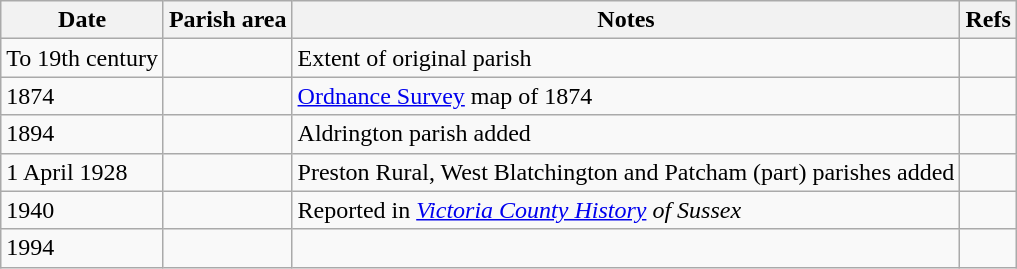<table class="wikitable" align=center>
<tr>
<th>Date</th>
<th>Parish area</th>
<th>Notes</th>
<th>Refs</th>
</tr>
<tr>
<td>To 19th century</td>
<td></td>
<td>Extent of original parish</td>
<td></td>
</tr>
<tr>
<td>1874</td>
<td></td>
<td><a href='#'>Ordnance Survey</a> map of 1874</td>
<td></td>
</tr>
<tr>
<td>1894</td>
<td></td>
<td>Aldrington parish added</td>
<td></td>
</tr>
<tr>
<td>1 April 1928</td>
<td></td>
<td>Preston Rural, West Blatchington and Patcham (part) parishes added</td>
<td></td>
</tr>
<tr>
<td>1940</td>
<td></td>
<td>Reported in <em><a href='#'>Victoria County History</a> of Sussex</em></td>
<td></td>
</tr>
<tr>
<td>1994</td>
<td></td>
<td></td>
<td></td>
</tr>
</table>
